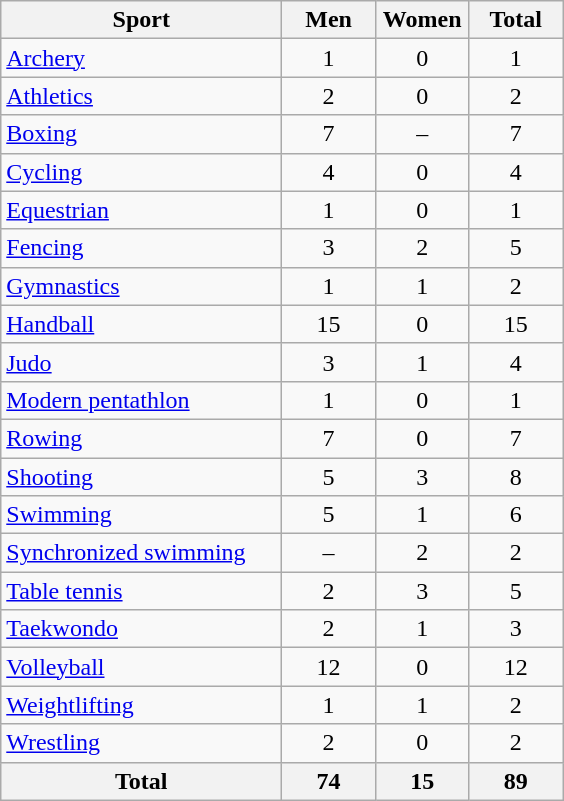<table class="wikitable sortable" style="text-align:center;">
<tr>
<th width=180>Sport</th>
<th width=55>Men</th>
<th width=55>Women</th>
<th width=55>Total</th>
</tr>
<tr>
<td align=left><a href='#'>Archery</a></td>
<td>1</td>
<td>0</td>
<td>1</td>
</tr>
<tr>
<td align=left><a href='#'>Athletics</a></td>
<td>2</td>
<td>0</td>
<td>2</td>
</tr>
<tr>
<td align=left><a href='#'>Boxing</a></td>
<td>7</td>
<td>–</td>
<td>7</td>
</tr>
<tr>
<td align=left><a href='#'>Cycling</a></td>
<td>4</td>
<td>0</td>
<td>4</td>
</tr>
<tr>
<td align=left><a href='#'>Equestrian</a></td>
<td>1</td>
<td>0</td>
<td>1</td>
</tr>
<tr>
<td align=left><a href='#'>Fencing</a></td>
<td>3</td>
<td>2</td>
<td>5</td>
</tr>
<tr>
<td align=left><a href='#'>Gymnastics</a></td>
<td>1</td>
<td>1</td>
<td>2</td>
</tr>
<tr>
<td align=left><a href='#'>Handball</a></td>
<td>15</td>
<td>0</td>
<td>15</td>
</tr>
<tr>
<td align=left><a href='#'>Judo</a></td>
<td>3</td>
<td>1</td>
<td>4</td>
</tr>
<tr>
<td align=left><a href='#'>Modern pentathlon</a></td>
<td>1</td>
<td>0</td>
<td>1</td>
</tr>
<tr>
<td align=left><a href='#'>Rowing</a></td>
<td>7</td>
<td>0</td>
<td>7</td>
</tr>
<tr>
<td align=left><a href='#'>Shooting</a></td>
<td>5</td>
<td>3</td>
<td>8</td>
</tr>
<tr>
<td align=left><a href='#'>Swimming</a></td>
<td>5</td>
<td>1</td>
<td>6</td>
</tr>
<tr>
<td align=left><a href='#'>Synchronized swimming</a></td>
<td>–</td>
<td>2</td>
<td>2</td>
</tr>
<tr>
<td align=left><a href='#'>Table tennis</a></td>
<td>2</td>
<td>3</td>
<td>5</td>
</tr>
<tr>
<td align=left><a href='#'>Taekwondo</a></td>
<td>2</td>
<td>1</td>
<td>3</td>
</tr>
<tr>
<td align=left><a href='#'>Volleyball</a></td>
<td>12</td>
<td>0</td>
<td>12</td>
</tr>
<tr>
<td align=left><a href='#'>Weightlifting</a></td>
<td>1</td>
<td>1</td>
<td>2</td>
</tr>
<tr>
<td align=left><a href='#'>Wrestling</a></td>
<td>2</td>
<td>0</td>
<td>2</td>
</tr>
<tr>
<th>Total</th>
<th>74</th>
<th>15</th>
<th>89</th>
</tr>
</table>
